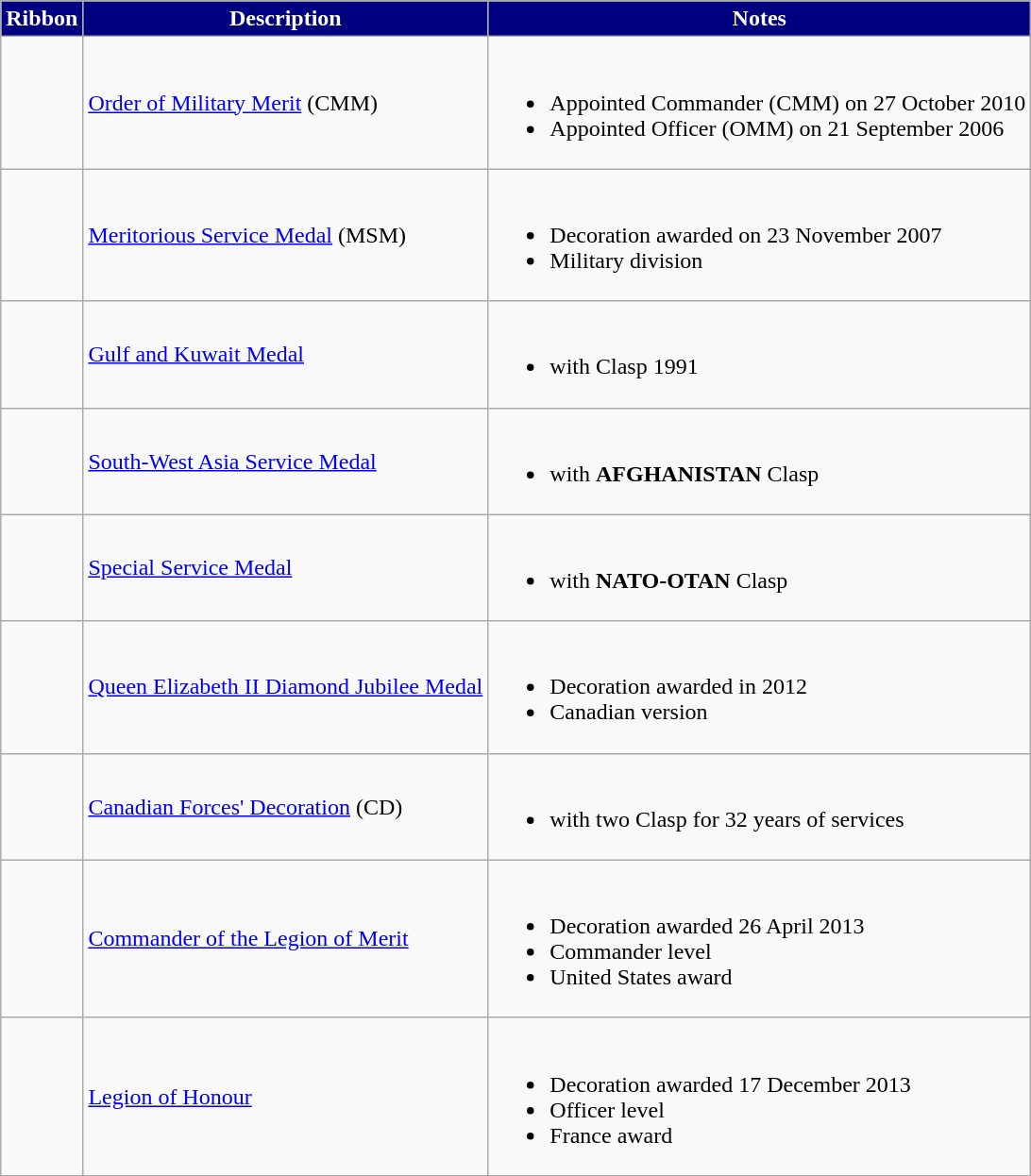<table class="wikitable">
<tr style="background:Navy;color:White" align="center">
<td><strong>Ribbon</strong></td>
<td><strong>Description</strong></td>
<td><strong>Notes</strong></td>
</tr>
<tr>
<td></td>
<td><a href='#'>Order of Military Merit</a> (CMM)</td>
<td><br><ul><li>Appointed Commander (CMM) on 27 October 2010</li><li>Appointed Officer (OMM) on 21 September 2006</li></ul></td>
</tr>
<tr>
<td></td>
<td><a href='#'>Meritorious Service Medal</a> (MSM)</td>
<td><br><ul><li>Decoration awarded on 23 November 2007</li><li>Military division</li></ul></td>
</tr>
<tr>
<td><span></span></td>
<td><a href='#'>Gulf and Kuwait Medal</a></td>
<td><br><ul><li>with Clasp 1991</li></ul></td>
</tr>
<tr>
<td></td>
<td><a href='#'>South-West Asia Service Medal</a></td>
<td><br><ul><li>with <strong>AFGHANISTAN</strong> Clasp</li></ul></td>
</tr>
<tr>
<td></td>
<td><a href='#'>Special Service Medal</a></td>
<td><br><ul><li>with <strong>NATO-OTAN</strong> Clasp</li></ul></td>
</tr>
<tr>
<td></td>
<td><a href='#'>Queen Elizabeth II Diamond Jubilee Medal</a></td>
<td><br><ul><li>Decoration awarded in 2012</li><li>Canadian version</li></ul></td>
</tr>
<tr>
<td></td>
<td><a href='#'>Canadian Forces' Decoration</a> (CD)</td>
<td><br><ul><li>with two Clasp for 32 years of services</li></ul></td>
</tr>
<tr>
<td></td>
<td><a href='#'>Commander of the Legion of Merit</a></td>
<td><br><ul><li>Decoration awarded 26 April 2013</li><li>Commander level</li><li> United States award</li></ul></td>
</tr>
<tr>
<td></td>
<td><a href='#'>Legion of Honour</a></td>
<td><br><ul><li>Decoration awarded 17 December 2013</li><li>Officer level</li><li> France award</li></ul></td>
</tr>
</table>
